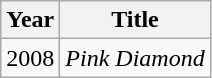<table class="wikitable">
<tr>
<th>Year</th>
<th>Title</th>
</tr>
<tr>
<td>2008</td>
<td><em>Pink Diamond</em></td>
</tr>
</table>
